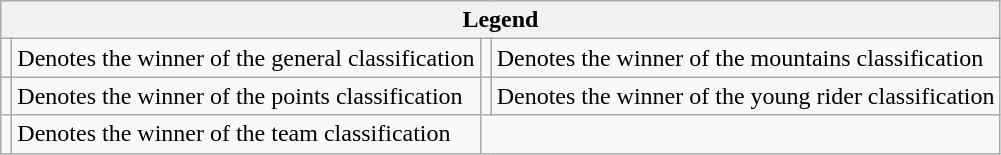<table class="wikitable">
<tr>
<th colspan="4">Legend</th>
</tr>
<tr>
<td></td>
<td>Denotes the winner of the general classification</td>
<td></td>
<td>Denotes the winner of the mountains classification</td>
</tr>
<tr>
<td></td>
<td>Denotes the winner of the points classification</td>
<td></td>
<td>Denotes the winner of the young rider classification</td>
</tr>
<tr>
<td></td>
<td>Denotes the winner of the team classification</td>
</tr>
</table>
